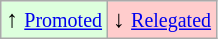<table class="wikitable" align="center">
<tr>
<td style="background:#ddffdd">↑ <small><a href='#'>Promoted</a></small></td>
<td style="background:#ffcccc">↓ <small><a href='#'>Relegated</a></small></td>
</tr>
</table>
